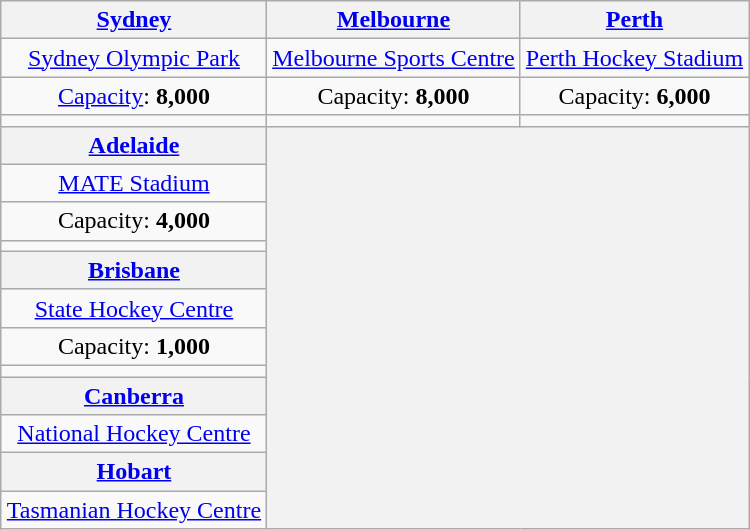<table class="wikitable" style="text-align:center;margin:1em auto;">
<tr>
<th><a href='#'>Sydney</a></th>
<th><a href='#'>Melbourne</a></th>
<th><a href='#'>Perth</a></th>
</tr>
<tr>
<td><a href='#'>Sydney Olympic Park</a></td>
<td><a href='#'>Melbourne Sports Centre</a></td>
<td><a href='#'>Perth Hockey Stadium</a></td>
</tr>
<tr>
<td><a href='#'>Capacity</a>: <strong>8,000</strong></td>
<td>Capacity: <strong>8,000</strong></td>
<td>Capacity: <strong>6,000</strong></td>
</tr>
<tr>
<td></td>
<td></td>
<td></td>
</tr>
<tr>
<th><a href='#'>Adelaide</a></th>
<th rowspan=12 colspan=2></th>
</tr>
<tr>
<td><a href='#'>MATE Stadium</a></td>
</tr>
<tr>
<td>Capacity: <strong>4,000</strong></td>
</tr>
<tr>
<td></td>
</tr>
<tr>
<th><a href='#'>Brisbane</a></th>
</tr>
<tr>
<td><a href='#'>State Hockey Centre</a></td>
</tr>
<tr>
<td>Capacity: <strong>1,000</strong></td>
</tr>
<tr>
<td></td>
</tr>
<tr>
<th><a href='#'>Canberra</a></th>
</tr>
<tr>
<td><a href='#'>National Hockey Centre</a></td>
</tr>
<tr>
<th><a href='#'>Hobart</a></th>
</tr>
<tr>
<td><a href='#'>Tasmanian Hockey Centre</a></td>
</tr>
</table>
